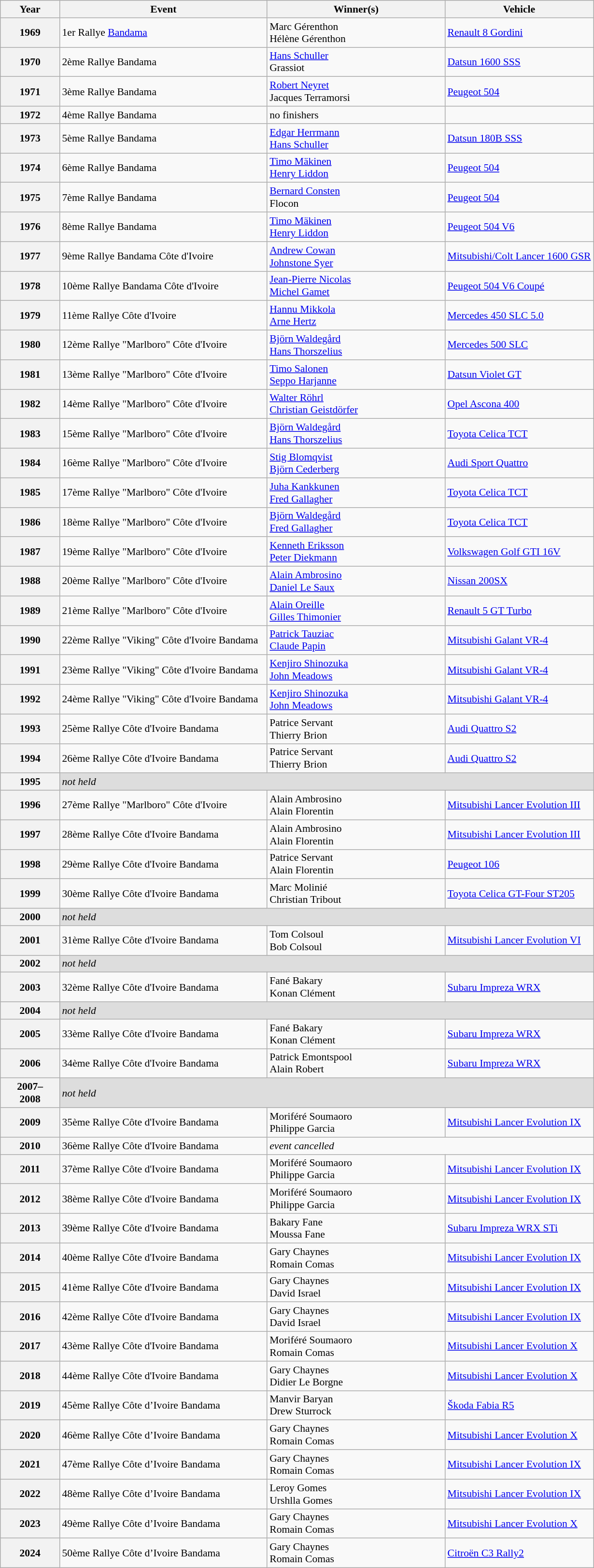<table class="wikitable" style="font-size:90%;">
<tr>
<th colspan=1 width=10%>Year</th>
<th colspan=1 width=35%>Event</th>
<th colspan=1 width=30%>Winner(s)</th>
<th colspan=1 width=25%>Vehicle</th>
</tr>
<tr>
<th>1969</th>
<td>1er Rallye <a href='#'>Bandama</a></td>
<td> Marc Gérenthon <br> Hélène Gérenthon</td>
<td><a href='#'>Renault 8 Gordini</a></td>
</tr>
<tr>
<th>1970</th>
<td>2ème Rallye Bandama</td>
<td> <a href='#'>Hans Schuller</a> <br>   Grassiot</td>
<td><a href='#'>Datsun 1600 SSS</a></td>
</tr>
<tr>
<th>1971</th>
<td>3ème Rallye Bandama</td>
<td> <a href='#'>Robert Neyret</a> <br> Jacques Terramorsi</td>
<td><a href='#'>Peugeot 504</a></td>
</tr>
<tr>
<th>1972</th>
<td>4ème Rallye Bandama</td>
<td>no finishers</td>
<td></td>
</tr>
<tr>
<th>1973</th>
<td>5ème Rallye Bandama</td>
<td> <a href='#'>Edgar Herrmann</a> <br> <a href='#'>Hans Schuller</a></td>
<td><a href='#'>Datsun 180B SSS</a></td>
</tr>
<tr>
<th>1974</th>
<td>6ème Rallye Bandama</td>
<td> <a href='#'>Timo Mäkinen</a> <br>  <a href='#'>Henry Liddon</a></td>
<td><a href='#'>Peugeot 504</a></td>
</tr>
<tr>
<th>1975</th>
<td>7ème Rallye Bandama</td>
<td> <a href='#'>Bernard Consten</a> <br> Flocon</td>
<td><a href='#'>Peugeot 504</a></td>
</tr>
<tr>
<th>1976</th>
<td>8ème Rallye Bandama</td>
<td> <a href='#'>Timo Mäkinen</a> <br>  <a href='#'>Henry Liddon</a></td>
<td><a href='#'>Peugeot 504 V6</a></td>
</tr>
<tr>
<th>1977</th>
<td>9ème Rallye Bandama Côte d'Ivoire</td>
<td> <a href='#'>Andrew Cowan</a><br> <a href='#'>Johnstone Syer</a></td>
<td><a href='#'>Mitsubishi/Colt Lancer 1600 GSR</a></td>
</tr>
<tr>
<th>1978</th>
<td>10ème Rallye Bandama Côte d'Ivoire</td>
<td> <a href='#'>Jean-Pierre Nicolas</a><br> <a href='#'>Michel Gamet</a></td>
<td><a href='#'>Peugeot 504 V6 Coupé</a></td>
</tr>
<tr>
<th>1979</th>
<td>11ème Rallye Côte d'Ivoire</td>
<td> <a href='#'>Hannu Mikkola</a><br> <a href='#'>Arne Hertz</a></td>
<td><a href='#'>Mercedes 450 SLC 5.0</a></td>
</tr>
<tr>
<th>1980</th>
<td>12ème Rallye "Marlboro" Côte d'Ivoire</td>
<td> <a href='#'>Björn Waldegård</a><br> <a href='#'>Hans Thorszelius</a></td>
<td><a href='#'>Mercedes 500 SLC</a></td>
</tr>
<tr>
<th>1981</th>
<td>13ème Rallye "Marlboro" Côte d'Ivoire</td>
<td> <a href='#'>Timo Salonen</a><br> <a href='#'>Seppo Harjanne</a></td>
<td><a href='#'>Datsun Violet GT</a></td>
</tr>
<tr>
<th>1982</th>
<td>14ème Rallye "Marlboro" Côte d'Ivoire</td>
<td> <a href='#'>Walter Röhrl</a><br> <a href='#'>Christian Geistdörfer</a></td>
<td><a href='#'>Opel Ascona 400</a></td>
</tr>
<tr>
<th>1983</th>
<td>15ème Rallye "Marlboro" Côte d'Ivoire</td>
<td> <a href='#'>Björn Waldegård</a><br> <a href='#'>Hans Thorszelius</a></td>
<td><a href='#'>Toyota Celica TCT</a></td>
</tr>
<tr>
<th>1984</th>
<td>16ème Rallye "Marlboro" Côte d'Ivoire</td>
<td> <a href='#'>Stig Blomqvist</a><br> <a href='#'>Björn Cederberg</a></td>
<td><a href='#'>Audi Sport Quattro</a></td>
</tr>
<tr>
<th>1985</th>
<td>17ème Rallye "Marlboro" Côte d'Ivoire</td>
<td> <a href='#'>Juha Kankkunen</a><br> <a href='#'>Fred Gallagher</a></td>
<td><a href='#'>Toyota Celica TCT</a></td>
</tr>
<tr>
<th>1986</th>
<td>18ème Rallye "Marlboro" Côte d'Ivoire</td>
<td> <a href='#'>Björn Waldegård</a><br> <a href='#'>Fred Gallagher</a></td>
<td><a href='#'>Toyota Celica TCT</a></td>
</tr>
<tr>
<th>1987</th>
<td>19ème Rallye "Marlboro" Côte d'Ivoire</td>
<td> <a href='#'>Kenneth Eriksson</a><br> <a href='#'>Peter Diekmann</a></td>
<td><a href='#'>Volkswagen Golf GTI 16V</a></td>
</tr>
<tr>
<th>1988</th>
<td>20ème Rallye "Marlboro" Côte d'Ivoire</td>
<td> <a href='#'>Alain Ambrosino</a><br> <a href='#'>Daniel Le Saux</a></td>
<td><a href='#'>Nissan 200SX</a></td>
</tr>
<tr>
<th>1989</th>
<td>21ème Rallye "Marlboro" Côte d'Ivoire</td>
<td> <a href='#'>Alain Oreille</a><br> <a href='#'>Gilles Thimonier</a></td>
<td><a href='#'>Renault 5 GT Turbo</a></td>
</tr>
<tr>
<th>1990</th>
<td>22ème Rallye "Viking" Côte d'Ivoire Bandama</td>
<td> <a href='#'>Patrick Tauziac</a><br> <a href='#'>Claude Papin</a></td>
<td><a href='#'>Mitsubishi Galant VR-4</a></td>
</tr>
<tr>
<th>1991</th>
<td>23ème Rallye "Viking" Côte d'Ivoire Bandama</td>
<td> <a href='#'>Kenjiro Shinozuka</a><br> <a href='#'>John Meadows</a></td>
<td><a href='#'>Mitsubishi Galant VR-4</a></td>
</tr>
<tr>
<th>1992</th>
<td>24ème Rallye "Viking" Côte d'Ivoire Bandama</td>
<td> <a href='#'>Kenjiro Shinozuka</a><br> <a href='#'>John Meadows</a></td>
<td><a href='#'>Mitsubishi Galant VR-4</a></td>
</tr>
<tr>
<th>1993</th>
<td>25ème Rallye Côte d'Ivoire Bandama</td>
<td> Patrice Servant <br>  Thierry Brion</td>
<td><a href='#'>Audi Quattro S2</a></td>
</tr>
<tr>
<th>1994</th>
<td>26ème Rallye Côte d'Ivoire Bandama</td>
<td> Patrice Servant <br>  Thierry Brion</td>
<td><a href='#'>Audi Quattro S2</a></td>
</tr>
<tr style="background:#ddd;">
<th>1995</th>
<td colspan=3><em>not held</em></td>
</tr>
<tr>
<th>1996</th>
<td>27ème Rallye "Marlboro" Côte d'Ivoire</td>
<td> Alain Ambrosino <br>  Alain Florentin</td>
<td><a href='#'>Mitsubishi Lancer Evolution III</a></td>
</tr>
<tr>
<th>1997</th>
<td>28ème Rallye Côte d'Ivoire Bandama</td>
<td> Alain Ambrosino <br>  Alain Florentin</td>
<td><a href='#'>Mitsubishi Lancer Evolution III</a></td>
</tr>
<tr>
<th>1998</th>
<td>29ème Rallye Côte d'Ivoire Bandama</td>
<td> Patrice Servant <br>  Alain Florentin</td>
<td><a href='#'>Peugeot 106</a></td>
</tr>
<tr>
<th>1999</th>
<td>30ème Rallye Côte d'Ivoire Bandama</td>
<td> Marc Molinié <br>  Christian Tribout</td>
<td><a href='#'>Toyota Celica GT-Four ST205</a></td>
</tr>
<tr style="background:#ddd;">
<th>2000</th>
<td colspan=3><em>not held</em></td>
</tr>
<tr>
<th>2001</th>
<td>31ème Rallye Côte d'Ivoire Bandama</td>
<td> Tom Colsoul <br> Bob Colsoul</td>
<td><a href='#'>Mitsubishi Lancer Evolution VI</a></td>
</tr>
<tr style="background:#ddd;">
<th>2002</th>
<td colspan=3><em>not held</em></td>
</tr>
<tr>
<th>2003</th>
<td>32ème Rallye Côte d'Ivoire Bandama</td>
<td> Fané Bakary <br>  Konan Clément</td>
<td><a href='#'>Subaru Impreza WRX</a></td>
</tr>
<tr style="background:#ddd;">
<th>2004</th>
<td colspan=3><em>not held</em></td>
</tr>
<tr>
<th>2005</th>
<td>33ème Rallye Côte d'Ivoire Bandama</td>
<td> Fané Bakary <br>  Konan Clément</td>
<td><a href='#'>Subaru Impreza WRX</a></td>
</tr>
<tr>
<th>2006</th>
<td>34ème Rallye Côte d'Ivoire Bandama</td>
<td> Patrick Emontspool <br>  Alain Robert</td>
<td><a href='#'>Subaru Impreza WRX</a></td>
</tr>
<tr style="background:#ddd;">
<th>2007–<br> 2008</th>
<td colspan=3><em>not held</em></td>
</tr>
<tr>
<th>2009</th>
<td>35ème Rallye Côte d'Ivoire Bandama</td>
<td> Moriféré Soumaoro <br>  Philippe Garcia</td>
<td><a href='#'>Mitsubishi Lancer Evolution IX</a></td>
</tr>
<tr>
<th>2010</th>
<td>36ème Rallye Côte d'Ivoire Bandama</td>
<td colspan=2><em>event cancelled</em></td>
</tr>
<tr>
<th>2011</th>
<td>37ème Rallye Côte d'Ivoire Bandama</td>
<td> Moriféré Soumaoro <br>  Philippe Garcia</td>
<td><a href='#'>Mitsubishi Lancer Evolution IX</a></td>
</tr>
<tr>
<th>2012</th>
<td>38ème Rallye Côte d'Ivoire Bandama</td>
<td> Moriféré Soumaoro <br>  Philippe Garcia</td>
<td><a href='#'>Mitsubishi Lancer Evolution IX</a></td>
</tr>
<tr>
<th>2013</th>
<td>39ème Rallye Côte d'Ivoire Bandama</td>
<td> Bakary Fane <br>  Moussa Fane</td>
<td><a href='#'>Subaru Impreza WRX STi</a></td>
</tr>
<tr>
<th>2014</th>
<td>40ème Rallye Côte d'Ivoire Bandama</td>
<td> Gary Chaynes <br>  Romain Comas</td>
<td><a href='#'>Mitsubishi Lancer Evolution IX</a></td>
</tr>
<tr>
<th>2015</th>
<td>41ème Rallye Côte d'Ivoire Bandama</td>
<td> Gary Chaynes <br>  David Israel</td>
<td><a href='#'>Mitsubishi Lancer Evolution IX</a></td>
</tr>
<tr>
<th>2016</th>
<td>42ème Rallye Côte d'Ivoire Bandama</td>
<td> Gary Chaynes <br>  David Israel</td>
<td><a href='#'>Mitsubishi Lancer Evolution IX</a></td>
</tr>
<tr>
<th>2017</th>
<td>43ème Rallye Côte d'Ivoire Bandama</td>
<td> Moriféré Soumaoro <br>  Romain Comas</td>
<td><a href='#'>Mitsubishi Lancer Evolution X</a></td>
</tr>
<tr>
<th>2018</th>
<td>44ème Rallye Côte d'Ivoire Bandama</td>
<td> Gary Chaynes <br>  Didier Le Borgne</td>
<td><a href='#'>Mitsubishi Lancer Evolution X</a></td>
</tr>
<tr>
<th>2019</th>
<td>45ème Rallye Côte d’Ivoire Bandama</td>
<td> Manvir Baryan <br>  Drew Sturrock</td>
<td><a href='#'>Škoda Fabia R5</a></td>
</tr>
<tr>
<th>2020</th>
<td>46ème Rallye Côte d’Ivoire Bandama</td>
<td> Gary Chaynes <br>  Romain Comas</td>
<td><a href='#'>Mitsubishi Lancer Evolution X</a></td>
</tr>
<tr>
<th>2021</th>
<td>47ème Rallye Côte d’Ivoire Bandama</td>
<td> Gary Chaynes <br>  Romain Comas</td>
<td><a href='#'>Mitsubishi Lancer Evolution IX</a></td>
</tr>
<tr>
<th>2022</th>
<td>48ème Rallye Côte d’Ivoire Bandama</td>
<td> Leroy Gomes <br>  Urshlla Gomes</td>
<td><a href='#'>Mitsubishi Lancer Evolution IX</a></td>
</tr>
<tr>
<th>2023</th>
<td>49ème Rallye Côte d’Ivoire Bandama</td>
<td> Gary Chaynes <br>  Romain Comas</td>
<td><a href='#'>Mitsubishi Lancer Evolution X</a></td>
</tr>
<tr>
<th>2024</th>
<td>50ème Rallye Côte d’Ivoire Bandama</td>
<td> Gary Chaynes <br>  Romain Comas</td>
<td><a href='#'>Citroën C3 Rally2</a></td>
</tr>
</table>
